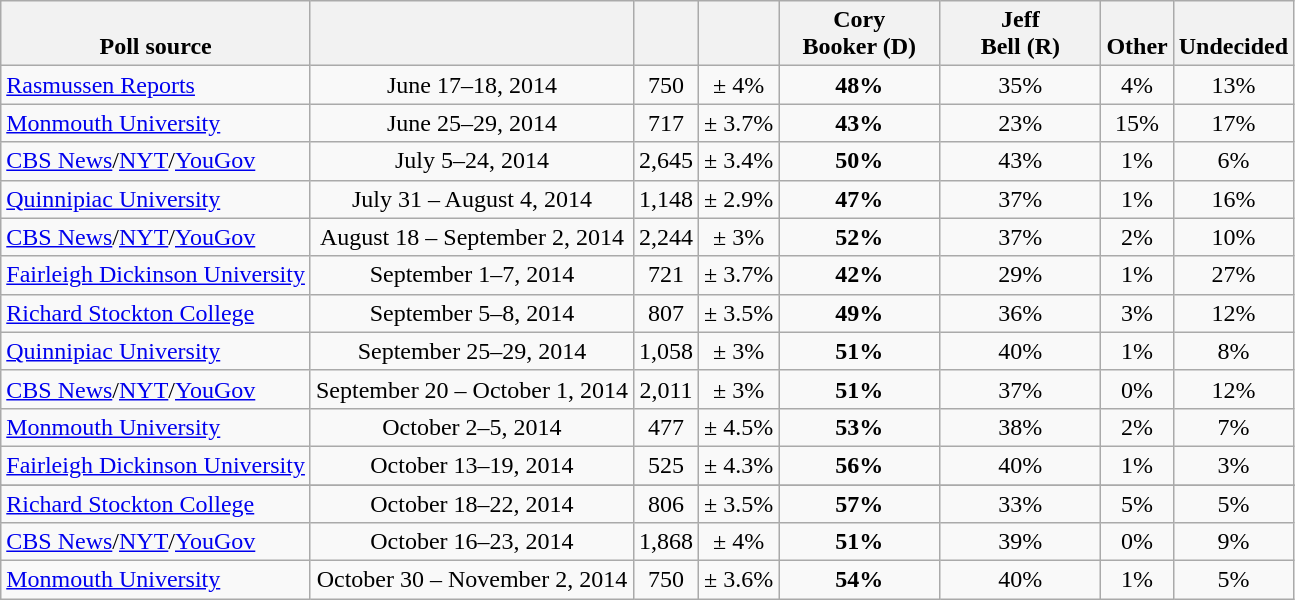<table class="wikitable" style="text-align:center">
<tr valign= bottom>
<th>Poll source</th>
<th></th>
<th></th>
<th></th>
<th style="width:100px;">Cory<br>Booker (D)</th>
<th style="width:100px;">Jeff<br>Bell (R)</th>
<th>Other</th>
<th>Undecided</th>
</tr>
<tr>
<td align=left><a href='#'>Rasmussen Reports</a></td>
<td>June 17–18, 2014</td>
<td>750</td>
<td>± 4%</td>
<td><strong>48%</strong></td>
<td>35%</td>
<td>4%</td>
<td>13%</td>
</tr>
<tr>
<td align=left><a href='#'>Monmouth University</a></td>
<td>June 25–29, 2014</td>
<td>717</td>
<td>± 3.7%</td>
<td><strong>43%</strong></td>
<td>23%</td>
<td>15%</td>
<td>17%</td>
</tr>
<tr>
<td align=left><a href='#'>CBS News</a>/<a href='#'>NYT</a>/<a href='#'>YouGov</a></td>
<td>July 5–24, 2014</td>
<td>2,645</td>
<td>± 3.4%</td>
<td><strong>50%</strong></td>
<td>43%</td>
<td>1%</td>
<td>6%</td>
</tr>
<tr>
<td align=left><a href='#'>Quinnipiac University</a></td>
<td>July 31 – August 4, 2014</td>
<td>1,148</td>
<td>± 2.9%</td>
<td><strong>47%</strong></td>
<td>37%</td>
<td>1%</td>
<td>16%</td>
</tr>
<tr>
<td align=left><a href='#'>CBS News</a>/<a href='#'>NYT</a>/<a href='#'>YouGov</a></td>
<td>August 18 – September 2, 2014</td>
<td>2,244</td>
<td>± 3%</td>
<td><strong>52%</strong></td>
<td>37%</td>
<td>2%</td>
<td>10%</td>
</tr>
<tr>
<td align=left><a href='#'>Fairleigh Dickinson University</a></td>
<td>September 1–7, 2014</td>
<td>721</td>
<td>± 3.7%</td>
<td><strong>42%</strong></td>
<td>29%</td>
<td>1%</td>
<td>27%</td>
</tr>
<tr>
<td align=left><a href='#'>Richard Stockton College</a></td>
<td>September 5–8, 2014</td>
<td>807</td>
<td>± 3.5%</td>
<td><strong>49%</strong></td>
<td>36%</td>
<td>3%</td>
<td>12%</td>
</tr>
<tr>
<td align=left><a href='#'>Quinnipiac University</a></td>
<td>September 25–29, 2014</td>
<td>1,058</td>
<td>± 3%</td>
<td><strong>51%</strong></td>
<td>40%</td>
<td>1%</td>
<td>8%</td>
</tr>
<tr>
<td align=left><a href='#'>CBS News</a>/<a href='#'>NYT</a>/<a href='#'>YouGov</a></td>
<td>September 20 – October 1, 2014</td>
<td>2,011</td>
<td>± 3%</td>
<td><strong>51%</strong></td>
<td>37%</td>
<td>0%</td>
<td>12%</td>
</tr>
<tr>
<td align=left><a href='#'>Monmouth University</a></td>
<td>October 2–5, 2014</td>
<td>477</td>
<td>± 4.5%</td>
<td><strong>53%</strong></td>
<td>38%</td>
<td>2%</td>
<td>7%</td>
</tr>
<tr>
<td align=left><a href='#'>Fairleigh Dickinson University</a></td>
<td>October 13–19, 2014</td>
<td>525</td>
<td>± 4.3%</td>
<td><strong>56%</strong></td>
<td>40%</td>
<td>1%</td>
<td>3%</td>
</tr>
<tr>
</tr>
<tr>
<td align=left><a href='#'>Richard Stockton College</a></td>
<td>October 18–22, 2014</td>
<td>806</td>
<td>± 3.5%</td>
<td><strong>57%</strong></td>
<td>33%</td>
<td>5%</td>
<td>5%</td>
</tr>
<tr>
<td align=left><a href='#'>CBS News</a>/<a href='#'>NYT</a>/<a href='#'>YouGov</a></td>
<td>October 16–23, 2014</td>
<td>1,868</td>
<td>± 4%</td>
<td><strong>51%</strong></td>
<td>39%</td>
<td>0%</td>
<td>9%</td>
</tr>
<tr>
<td align=left><a href='#'>Monmouth University</a></td>
<td>October 30 – November 2, 2014</td>
<td>750</td>
<td>± 3.6%</td>
<td><strong>54%</strong></td>
<td>40%</td>
<td>1%</td>
<td>5%</td>
</tr>
</table>
